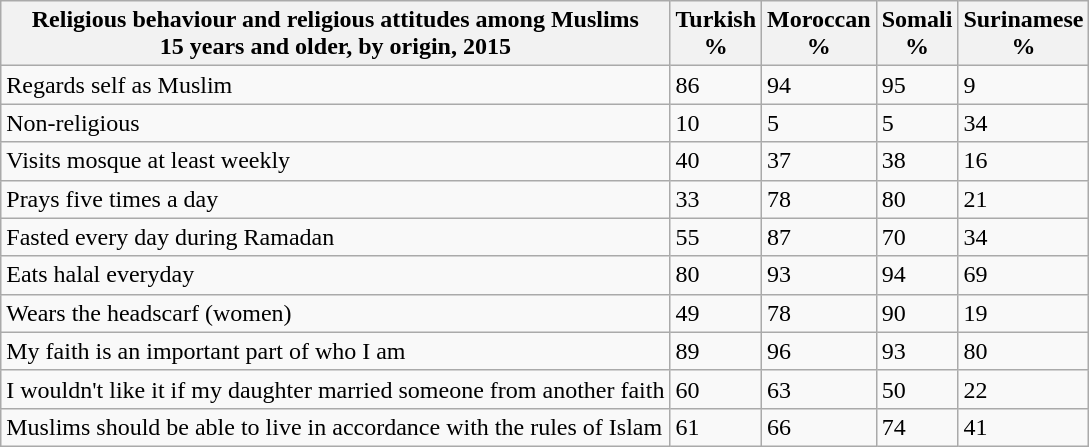<table class="wikitable">
<tr>
<th>Religious behaviour and religious attitudes among Muslims<br>15 years and older, by origin, 2015</th>
<th>Turkish<br>%</th>
<th>Moroccan<br>%</th>
<th>Somali<br>%</th>
<th>Surinamese<br>%</th>
</tr>
<tr>
<td>Regards self as Muslim</td>
<td>86</td>
<td>94</td>
<td>95</td>
<td>9</td>
</tr>
<tr>
<td>Non-religious</td>
<td>10</td>
<td>5</td>
<td>5</td>
<td>34</td>
</tr>
<tr>
<td>Visits mosque at least weekly</td>
<td>40</td>
<td>37</td>
<td>38</td>
<td>16</td>
</tr>
<tr>
<td>Prays five times a day</td>
<td>33</td>
<td>78</td>
<td>80</td>
<td>21</td>
</tr>
<tr>
<td>Fasted every day during Ramadan</td>
<td>55</td>
<td>87</td>
<td>70</td>
<td>34</td>
</tr>
<tr>
<td>Eats halal everyday</td>
<td>80</td>
<td>93</td>
<td>94</td>
<td>69</td>
</tr>
<tr>
<td>Wears the headscarf (women)</td>
<td>49</td>
<td>78</td>
<td>90</td>
<td>19</td>
</tr>
<tr>
<td>My faith is an important part of who I am</td>
<td>89</td>
<td>96</td>
<td>93</td>
<td>80</td>
</tr>
<tr>
<td>I wouldn't like it if my daughter married someone from another faith</td>
<td>60</td>
<td>63</td>
<td>50</td>
<td>22</td>
</tr>
<tr>
<td>Muslims should be able to live in accordance with the rules of Islam</td>
<td>61</td>
<td>66</td>
<td>74</td>
<td>41</td>
</tr>
</table>
